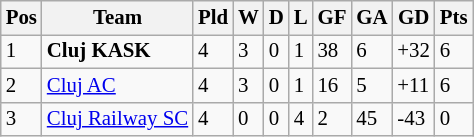<table class="wikitable sortable mw-collapsible" style=" font-size: 87%;">
<tr>
<th>Pos</th>
<th>Team</th>
<th>Pld</th>
<th>W</th>
<th>D</th>
<th>L</th>
<th>GF</th>
<th>GA</th>
<th>GD</th>
<th>Pts</th>
</tr>
<tr>
<td>1</td>
<td><strong>Cluj KASK</strong></td>
<td>4</td>
<td>3</td>
<td>0</td>
<td>1</td>
<td>38</td>
<td>6</td>
<td>+32</td>
<td>6</td>
</tr>
<tr>
<td>2</td>
<td><a href='#'>Cluj AC</a></td>
<td>4</td>
<td>3</td>
<td>0</td>
<td>1</td>
<td>16</td>
<td>5</td>
<td>+11</td>
<td>6</td>
</tr>
<tr>
<td>3</td>
<td><a href='#'>Cluj Railway SC</a></td>
<td>4</td>
<td>0</td>
<td>0</td>
<td>4</td>
<td>2</td>
<td>45</td>
<td>-43</td>
<td>0</td>
</tr>
</table>
